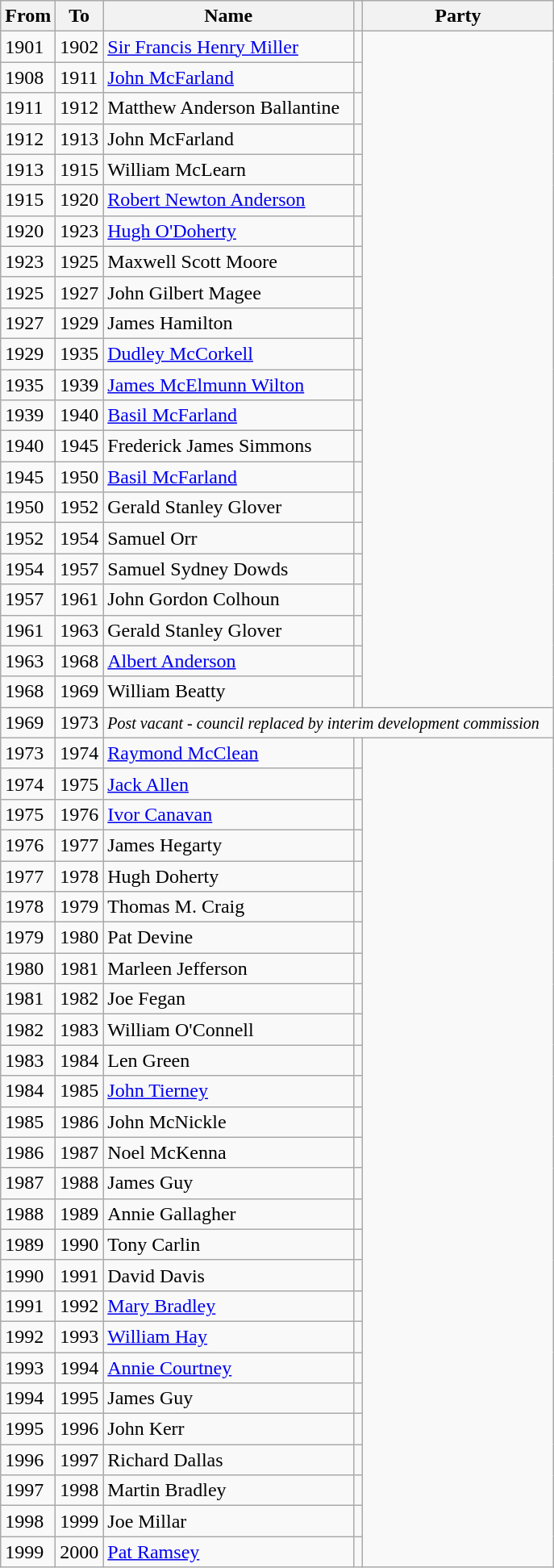<table class="wikitable sortable">
<tr>
<th>From</th>
<th>To</th>
<th scope="col" width="200">Name</th>
<th class="unsortable"></th>
<th scope="col" width="150">Party</th>
</tr>
<tr>
<td>1901</td>
<td>1902</td>
<td><a href='#'>Sir Francis Henry Miller</a></td>
<td></td>
</tr>
<tr>
<td>1908</td>
<td>1911</td>
<td><a href='#'>John McFarland</a></td>
<td></td>
</tr>
<tr>
<td>1911</td>
<td>1912</td>
<td>Matthew Anderson Ballantine</td>
<td></td>
</tr>
<tr>
<td>1912</td>
<td>1913</td>
<td>John McFarland</td>
<td></td>
</tr>
<tr>
<td>1913</td>
<td>1915</td>
<td>William McLearn</td>
<td></td>
</tr>
<tr>
<td>1915</td>
<td>1920</td>
<td><a href='#'>Robert Newton Anderson</a></td>
<td></td>
</tr>
<tr>
<td>1920</td>
<td>1923</td>
<td><a href='#'>Hugh O'Doherty</a></td>
<td></td>
</tr>
<tr>
<td>1923</td>
<td>1925</td>
<td>Maxwell Scott Moore</td>
<td></td>
</tr>
<tr>
<td>1925</td>
<td>1927</td>
<td>John Gilbert Magee</td>
<td></td>
</tr>
<tr>
<td>1927</td>
<td>1929</td>
<td>James Hamilton</td>
<td></td>
</tr>
<tr>
<td>1929</td>
<td>1935</td>
<td><a href='#'>Dudley McCorkell</a></td>
<td></td>
</tr>
<tr>
<td>1935</td>
<td>1939</td>
<td><a href='#'>James McElmunn Wilton</a></td>
<td></td>
</tr>
<tr>
<td>1939</td>
<td>1940</td>
<td><a href='#'>Basil McFarland</a></td>
<td></td>
</tr>
<tr>
<td>1940</td>
<td>1945</td>
<td>Frederick James Simmons</td>
<td></td>
</tr>
<tr>
<td>1945</td>
<td>1950</td>
<td><a href='#'>Basil McFarland</a></td>
<td></td>
</tr>
<tr>
<td>1950</td>
<td>1952</td>
<td>Gerald Stanley Glover</td>
<td></td>
</tr>
<tr>
<td>1952</td>
<td>1954</td>
<td>Samuel Orr</td>
<td></td>
</tr>
<tr>
<td>1954</td>
<td>1957</td>
<td>Samuel Sydney Dowds</td>
<td></td>
</tr>
<tr>
<td>1957</td>
<td>1961</td>
<td>John Gordon Colhoun</td>
<td></td>
</tr>
<tr>
<td>1961</td>
<td>1963</td>
<td>Gerald Stanley Glover</td>
<td></td>
</tr>
<tr>
<td>1963</td>
<td>1968</td>
<td><a href='#'>Albert Anderson</a></td>
<td></td>
</tr>
<tr>
<td>1968</td>
<td>1969</td>
<td>William Beatty</td>
<td></td>
</tr>
<tr>
<td>1969</td>
<td>1973</td>
<td colspan=3><small><em>Post vacant - council replaced by interim development commission</em></small></td>
</tr>
<tr>
<td>1973</td>
<td>1974</td>
<td><a href='#'>Raymond McClean</a></td>
<td></td>
</tr>
<tr>
<td>1974</td>
<td>1975</td>
<td><a href='#'>Jack Allen</a></td>
<td></td>
</tr>
<tr>
<td>1975</td>
<td>1976</td>
<td><a href='#'>Ivor Canavan</a></td>
<td></td>
</tr>
<tr>
<td>1976</td>
<td>1977</td>
<td>James Hegarty</td>
<td></td>
</tr>
<tr>
<td>1977</td>
<td>1978</td>
<td>Hugh Doherty</td>
<td></td>
</tr>
<tr>
<td>1978</td>
<td>1979</td>
<td>Thomas M. Craig</td>
<td></td>
</tr>
<tr>
<td>1979</td>
<td>1980</td>
<td>Pat Devine</td>
<td></td>
</tr>
<tr>
<td>1980</td>
<td>1981</td>
<td>Marleen Jefferson</td>
<td></td>
</tr>
<tr>
<td>1981</td>
<td>1982</td>
<td>Joe Fegan</td>
<td></td>
</tr>
<tr>
<td>1982</td>
<td>1983</td>
<td>William O'Connell</td>
<td></td>
</tr>
<tr>
<td>1983</td>
<td>1984</td>
<td>Len Green</td>
<td></td>
</tr>
<tr>
<td>1984</td>
<td>1985</td>
<td><a href='#'>John Tierney</a></td>
<td></td>
</tr>
<tr>
<td>1985</td>
<td>1986</td>
<td>John McNickle</td>
<td></td>
</tr>
<tr>
<td>1986</td>
<td>1987</td>
<td>Noel McKenna</td>
<td></td>
</tr>
<tr>
<td>1987</td>
<td>1988</td>
<td>James Guy</td>
<td></td>
</tr>
<tr>
<td>1988</td>
<td>1989</td>
<td>Annie Gallagher</td>
<td></td>
</tr>
<tr>
<td>1989</td>
<td>1990</td>
<td>Tony Carlin</td>
<td></td>
</tr>
<tr>
<td>1990</td>
<td>1991</td>
<td>David Davis</td>
<td></td>
</tr>
<tr>
<td>1991</td>
<td>1992</td>
<td><a href='#'>Mary Bradley</a></td>
<td></td>
</tr>
<tr>
<td>1992</td>
<td>1993</td>
<td><a href='#'>William Hay</a></td>
<td></td>
</tr>
<tr>
<td>1993</td>
<td>1994</td>
<td><a href='#'>Annie Courtney</a></td>
<td></td>
</tr>
<tr>
<td>1994</td>
<td>1995</td>
<td>James Guy</td>
<td></td>
</tr>
<tr>
<td>1995</td>
<td>1996</td>
<td>John Kerr</td>
<td></td>
</tr>
<tr>
<td>1996</td>
<td>1997</td>
<td>Richard Dallas</td>
<td></td>
</tr>
<tr>
<td>1997</td>
<td>1998</td>
<td>Martin Bradley</td>
<td></td>
</tr>
<tr>
<td>1998</td>
<td>1999</td>
<td>Joe Millar</td>
<td></td>
</tr>
<tr>
<td>1999</td>
<td>2000</td>
<td><a href='#'>Pat Ramsey</a></td>
<td></td>
</tr>
</table>
